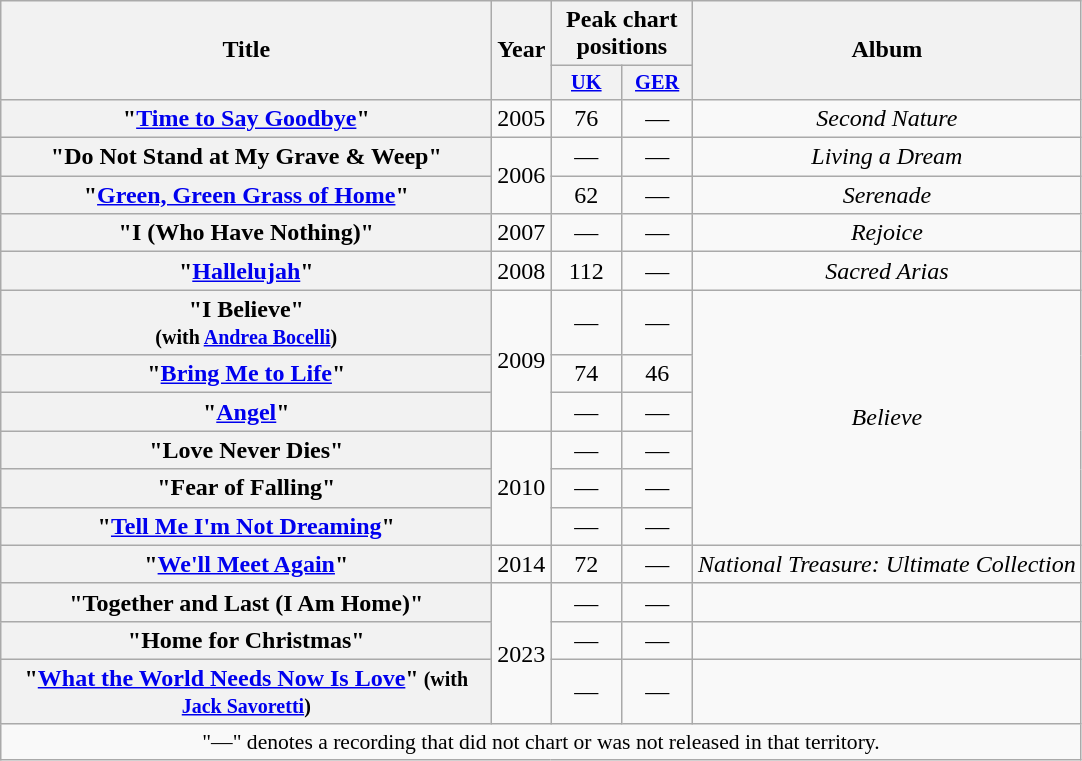<table class="wikitable plainrowheaders" style="text-align:center;">
<tr>
<th scope="col" rowspan="2" style="width:20em;">Title</th>
<th scope="col" rowspan="2" style="width:1em;">Year</th>
<th scope="col" colspan="2">Peak chart positions</th>
<th scope="col" rowspan="2">Album</th>
</tr>
<tr>
<th scope="col" style="width:3em;font-size:85%;"><a href='#'>UK</a><br></th>
<th scope="col" style="width:3em;font-size:85%;"><a href='#'>GER</a><br></th>
</tr>
<tr>
<th scope="row">"<a href='#'>Time to Say Goodbye</a>"</th>
<td>2005</td>
<td>76</td>
<td>—</td>
<td><em>Second Nature</em></td>
</tr>
<tr>
<th scope="row">"Do Not Stand at My Grave & Weep"</th>
<td rowspan="2">2006</td>
<td>—</td>
<td>—</td>
<td><em>Living a Dream</em></td>
</tr>
<tr>
<th scope="row">"<a href='#'>Green, Green Grass of Home</a>"</th>
<td>62</td>
<td>—</td>
<td><em>Serenade</em></td>
</tr>
<tr>
<th scope="row">"I (Who Have Nothing)"</th>
<td>2007</td>
<td>—</td>
<td>—</td>
<td><em>Rejoice</em></td>
</tr>
<tr>
<th scope="row">"<a href='#'>Hallelujah</a>"</th>
<td>2008</td>
<td>112</td>
<td>—</td>
<td><em>Sacred Arias</em></td>
</tr>
<tr>
<th scope="row">"I Believe"<br><small>(with <a href='#'>Andrea Bocelli</a>)</small></th>
<td rowspan="3">2009</td>
<td>—</td>
<td>—</td>
<td rowspan="6"><em>Believe</em></td>
</tr>
<tr>
<th scope="row">"<a href='#'>Bring Me to Life</a>"</th>
<td>74</td>
<td>46</td>
</tr>
<tr>
<th scope="row">"<a href='#'>Angel</a>"</th>
<td>—</td>
<td>—</td>
</tr>
<tr>
<th scope="row">"Love Never Dies"</th>
<td rowspan="3">2010</td>
<td>—</td>
<td>—</td>
</tr>
<tr>
<th scope="row">"Fear of Falling"</th>
<td>—</td>
<td>—</td>
</tr>
<tr>
<th scope="row">"<a href='#'>Tell Me I'm Not Dreaming</a>"</th>
<td>—</td>
<td>—</td>
</tr>
<tr>
<th scope="row">"<a href='#'>We'll Meet Again</a>"<br></th>
<td>2014</td>
<td>72</td>
<td>—</td>
<td><em>National Treasure: Ultimate Collection</em></td>
</tr>
<tr>
<th scope="row">"Together and Last (I Am Home)"<br></th>
<td rowspan="3">2023</td>
<td>—</td>
<td>—</td>
<td></td>
</tr>
<tr>
<th scope="row">"Home for Christmas"</th>
<td>—</td>
<td>—</td>
<td></td>
</tr>
<tr>
<th scope="row">"<a href='#'>What the World Needs Now Is Love</a>"<small> (with <a href='#'>Jack Savoretti</a>)</small></th>
<td>—</td>
<td>—</td>
<td></td>
</tr>
<tr>
<td colspan="20" style="font-size:90%">"—" denotes a recording that did not chart or was not released in that territory.</td>
</tr>
</table>
